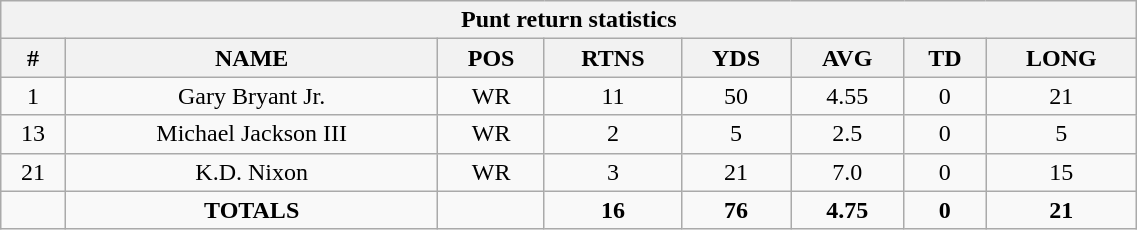<table style="width:60%; text-align:center;" class="wikitable collapsible collapsed">
<tr>
<th colspan="8">Punt return statistics</th>
</tr>
<tr>
<th>#</th>
<th>NAME</th>
<th>POS</th>
<th>RTNS</th>
<th>YDS</th>
<th>AVG</th>
<th>TD</th>
<th>LONG</th>
</tr>
<tr>
<td>1</td>
<td>Gary Bryant Jr.</td>
<td>WR</td>
<td>11</td>
<td>50</td>
<td>4.55</td>
<td>0</td>
<td>21</td>
</tr>
<tr>
<td>13</td>
<td>Michael Jackson III</td>
<td>WR</td>
<td>2</td>
<td>5</td>
<td>2.5</td>
<td>0</td>
<td>5</td>
</tr>
<tr>
<td>21</td>
<td>K.D. Nixon</td>
<td>WR</td>
<td>3</td>
<td>21</td>
<td>7.0</td>
<td>0</td>
<td>15</td>
</tr>
<tr>
<td></td>
<td><strong>TOTALS</strong></td>
<td></td>
<td><strong>16</strong></td>
<td><strong>76</strong></td>
<td><strong>4.75</strong></td>
<td><strong>0</strong></td>
<td><strong>21</strong></td>
</tr>
</table>
